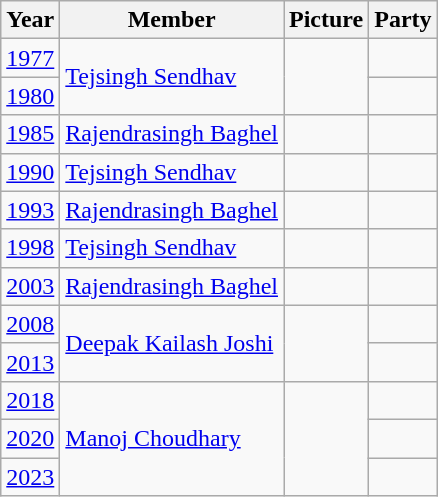<table class="wikitable sortable">
<tr>
<th>Year</th>
<th>Member</th>
<th>Picture</th>
<th colspan="2">Party</th>
</tr>
<tr>
<td><a href='#'>1977</a></td>
<td rowspan="2"><a href='#'>Tejsingh Sendhav</a></td>
<td rowspan="2"></td>
<td></td>
</tr>
<tr>
<td><a href='#'>1980</a></td>
<td></td>
</tr>
<tr>
<td><a href='#'>1985</a></td>
<td><a href='#'>Rajendrasingh Baghel</a></td>
<td></td>
<td></td>
</tr>
<tr>
<td><a href='#'>1990</a></td>
<td><a href='#'>Tejsingh Sendhav</a></td>
<td></td>
<td></td>
</tr>
<tr>
<td><a href='#'>1993</a></td>
<td><a href='#'>Rajendrasingh Baghel</a></td>
<td></td>
<td></td>
</tr>
<tr>
<td><a href='#'>1998</a></td>
<td><a href='#'>Tejsingh Sendhav</a></td>
<td></td>
<td></td>
</tr>
<tr>
<td><a href='#'>2003</a></td>
<td><a href='#'>Rajendrasingh Baghel</a></td>
<td></td>
<td></td>
</tr>
<tr>
<td><a href='#'>2008</a></td>
<td rowspan="2"><a href='#'>Deepak Kailash Joshi</a></td>
<td rowspan="2"></td>
<td></td>
</tr>
<tr>
<td><a href='#'>2013</a></td>
</tr>
<tr>
<td><a href='#'>2018</a></td>
<td rowspan="3"><a href='#'>Manoj Choudhary</a></td>
<td rowspan="3"></td>
<td></td>
</tr>
<tr>
<td><a href='#'>2020</a></td>
<td></td>
</tr>
<tr>
<td><a href='#'>2023</a></td>
</tr>
</table>
